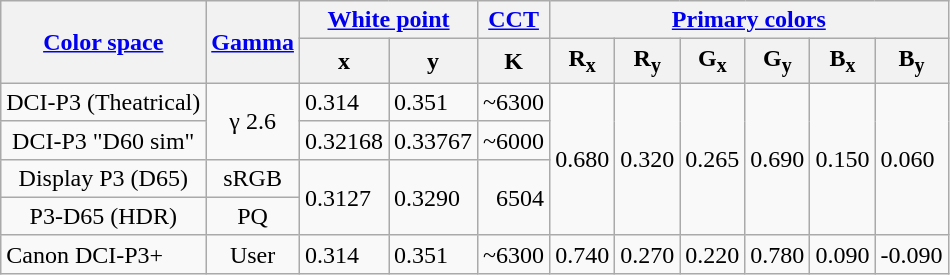<table class="wikitable">
<tr>
<th rowspan="2"><a href='#'>Color space</a></th>
<th rowspan="2"><a href='#'>Gamma</a></th>
<th colspan="2"><a href='#'>White point</a></th>
<th colspan="1"><a href='#'>CCT</a></th>
<th colspan="6"><a href='#'>Primary colors</a></th>
</tr>
<tr>
<th>x</th>
<th>y</th>
<th>K</th>
<th>R<sub>x</sub></th>
<th>R<sub>y</sub></th>
<th>G<sub>x</sub></th>
<th>G<sub>y</sub></th>
<th>B<sub>x</sub></th>
<th>B<sub>y</sub></th>
</tr>
<tr>
<td align="center">DCI-P3 (Theatrical)</td>
<td align="center" rowspan="2">γ 2.6</td>
<td>0.314</td>
<td>0.351</td>
<td>~6300</td>
<td rowspan="4">0.680</td>
<td rowspan="4">0.320</td>
<td rowspan="4">0.265</td>
<td rowspan="4">0.690</td>
<td rowspan="4">0.150</td>
<td rowspan="4">0.060</td>
</tr>
<tr>
<td align="center">DCI-P3 "D60 sim"</td>
<td>0.32168</td>
<td>0.33767</td>
<td>~6000</td>
</tr>
<tr>
<td align="center">Display P3 (D65)</td>
<td align="center">sRGB</td>
<td rowspan="2">0.3127</td>
<td rowspan="2">0.3290</td>
<td rowspan="2" align="right">6504</td>
</tr>
<tr>
<td align="center">P3-D65 (HDR)</td>
<td align="center">PQ</td>
</tr>
<tr>
<td align="“center">Canon DCI-P3+</td>
<td align="center">User</td>
<td>0.314</td>
<td>0.351</td>
<td>~6300</td>
<td>0.740</td>
<td>0.270</td>
<td>0.220</td>
<td>0.780</td>
<td>0.090</td>
<td>-0.090</td>
</tr>
</table>
